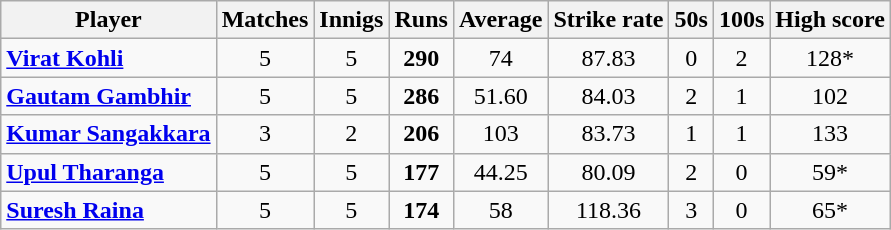<table class="wikitable" style="text-align:center">
<tr>
<th scope="col">Player</th>
<th scope="col">Matches</th>
<th scope="col">Innigs</th>
<th scope="col">Runs</th>
<th scope="col">Average</th>
<th scope="col">Strike rate</th>
<th scope="col">50s</th>
<th scope="col">100s</th>
<th scope="col">High score</th>
</tr>
<tr>
<td align="left"><strong> <a href='#'>Virat Kohli</a></strong></td>
<td>5</td>
<td>5</td>
<td><strong>290</strong></td>
<td>74</td>
<td>87.83</td>
<td>0</td>
<td>2</td>
<td>128*</td>
</tr>
<tr>
<td align="left"><strong> <a href='#'>Gautam Gambhir</a></strong></td>
<td>5</td>
<td>5</td>
<td><strong>286</strong></td>
<td>51.60</td>
<td>84.03</td>
<td>2</td>
<td>1</td>
<td>102</td>
</tr>
<tr>
<td align="left"><strong> <a href='#'>Kumar Sangakkara</a></strong></td>
<td>3</td>
<td>2</td>
<td><strong>206</strong></td>
<td>103</td>
<td>83.73</td>
<td>1</td>
<td>1</td>
<td>133</td>
</tr>
<tr>
<td align="left"><strong> <a href='#'>Upul Tharanga</a></strong></td>
<td>5</td>
<td>5</td>
<td><strong>177</strong></td>
<td>44.25</td>
<td>80.09</td>
<td>2</td>
<td>0</td>
<td>59*</td>
</tr>
<tr>
<td align="left"><strong> <a href='#'>Suresh Raina</a></strong></td>
<td>5</td>
<td>5</td>
<td><strong>174</strong></td>
<td>58</td>
<td>118.36</td>
<td>3</td>
<td>0</td>
<td>65*</td>
</tr>
</table>
